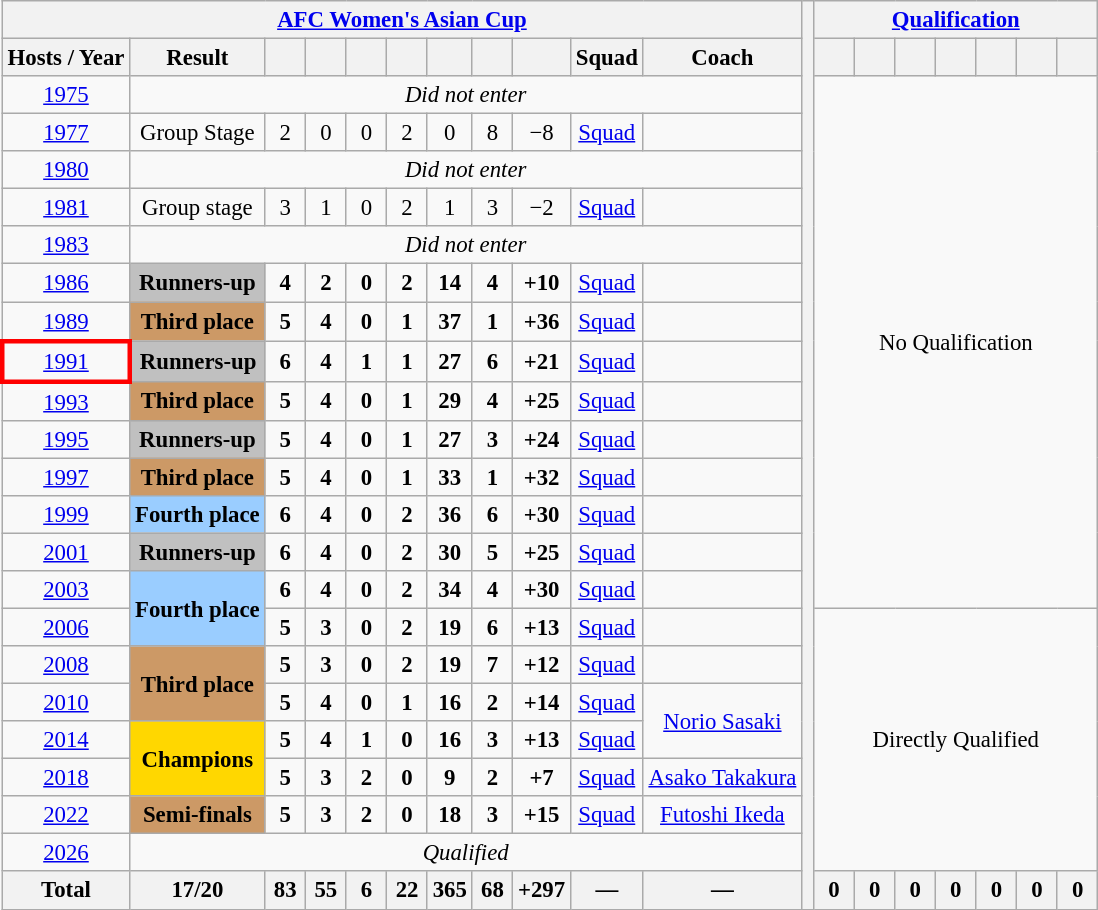<table class="wikitable mw-collapsible" style="text-align: center;font-size:95%;">
<tr>
<th colspan=11><a href='#'>AFC Women's Asian Cup</a></th>
<th width=1 rowspan=24></th>
<th colspan=7><a href='#'>Qualification</a></th>
</tr>
<tr>
<th>Hosts / Year</th>
<th>Result</th>
<th width=20></th>
<th width=20></th>
<th width=20></th>
<th width=20></th>
<th width=20></th>
<th width=20></th>
<th width=20></th>
<th>Squad</th>
<th>Coach</th>
<th width=20></th>
<th width=20></th>
<th width=20></th>
<th width=20></th>
<th width=20></th>
<th width=20></th>
<th width=20></th>
</tr>
<tr>
<td> <a href='#'>1975</a></td>
<td colspan=10><em>Did not enter</em></td>
<td colspan=7 rowspan=14>No Qualification</td>
</tr>
<tr>
<td> <a href='#'>1977</a></td>
<td>Group Stage</td>
<td>2</td>
<td>0</td>
<td>0</td>
<td>2</td>
<td>0</td>
<td>8</td>
<td>−8</td>
<td><a href='#'>Squad</a></td>
<td></td>
</tr>
<tr>
<td> <a href='#'>1980</a></td>
<td colspan=10><em>Did not enter</em></td>
</tr>
<tr>
<td> <a href='#'>1981</a></td>
<td>Group stage</td>
<td>3</td>
<td>1</td>
<td>0</td>
<td>2</td>
<td>1</td>
<td>3</td>
<td>−2</td>
<td><a href='#'>Squad</a></td>
<td></td>
</tr>
<tr>
<td> <a href='#'>1983</a></td>
<td colspan=10><em>Did not enter</em></td>
</tr>
<tr>
<td> <a href='#'>1986</a></td>
<td style="background:silver;"><strong>Runners-up</strong></td>
<td><strong>4</strong></td>
<td><strong>2</strong></td>
<td><strong>0</strong></td>
<td><strong>2</strong></td>
<td><strong>14</strong></td>
<td><strong>4</strong></td>
<td><strong>+10</strong></td>
<td><a href='#'>Squad</a></td>
<td></td>
</tr>
<tr>
<td> <a href='#'>1989</a></td>
<td style="background:#cc9966;"><strong>Third place</strong></td>
<td><strong>5</strong></td>
<td><strong>4</strong></td>
<td><strong>0</strong></td>
<td><strong>1</strong></td>
<td><strong>37</strong></td>
<td><strong>1</strong></td>
<td><strong>+36</strong></td>
<td><a href='#'>Squad</a></td>
<td></td>
</tr>
<tr>
<td style="border: 3px solid red"> <a href='#'>1991</a></td>
<td style="background:silver;"><strong>Runners-up</strong></td>
<td><strong>6</strong></td>
<td><strong>4</strong></td>
<td><strong>1</strong></td>
<td><strong>1</strong></td>
<td><strong>27</strong></td>
<td><strong>6</strong></td>
<td><strong>+21</strong></td>
<td><a href='#'>Squad</a></td>
<td></td>
</tr>
<tr>
<td> <a href='#'>1993</a></td>
<td style="background:#cc9966;"><strong>Third place</strong></td>
<td><strong>5</strong></td>
<td><strong>4</strong></td>
<td><strong>0</strong></td>
<td><strong>1</strong></td>
<td><strong>29</strong></td>
<td><strong>4</strong></td>
<td><strong>+25</strong></td>
<td><a href='#'>Squad</a></td>
<td></td>
</tr>
<tr>
<td> <a href='#'>1995</a></td>
<td style="background:silver;"><strong>Runners-up</strong></td>
<td><strong>5</strong></td>
<td><strong>4</strong></td>
<td><strong>0</strong></td>
<td><strong>1</strong></td>
<td><strong>27</strong></td>
<td><strong>3</strong></td>
<td><strong>+24</strong></td>
<td><a href='#'>Squad</a></td>
<td></td>
</tr>
<tr>
<td> <a href='#'>1997</a></td>
<td style="background:#cc9966;"><strong>Third place</strong></td>
<td><strong>5</strong></td>
<td><strong>4</strong></td>
<td><strong>0</strong></td>
<td><strong>1</strong></td>
<td><strong>33</strong></td>
<td><strong>1</strong></td>
<td><strong>+32</strong></td>
<td><a href='#'>Squad</a></td>
<td></td>
</tr>
<tr>
<td> <a href='#'>1999</a></td>
<td style="background:#9acdff;"><strong>Fourth place</strong></td>
<td><strong>6</strong></td>
<td><strong>4</strong></td>
<td><strong>0</strong></td>
<td><strong>2</strong></td>
<td><strong>36</strong></td>
<td><strong>6</strong></td>
<td><strong>+30</strong></td>
<td><a href='#'>Squad</a></td>
<td></td>
</tr>
<tr>
<td> <a href='#'>2001</a></td>
<td style="background:silver;"><strong>Runners-up</strong></td>
<td><strong>6</strong></td>
<td><strong>4</strong></td>
<td><strong>0</strong></td>
<td><strong>2</strong></td>
<td><strong>30</strong></td>
<td><strong>5</strong></td>
<td><strong>+25</strong></td>
<td><a href='#'>Squad</a></td>
<td></td>
</tr>
<tr>
<td> <a href='#'>2003</a></td>
<td rowspan=2 style="background:#9acdff;"><strong>Fourth place</strong></td>
<td><strong>6</strong></td>
<td><strong>4</strong></td>
<td><strong>0</strong></td>
<td><strong>2</strong></td>
<td><strong>34</strong></td>
<td><strong>4</strong></td>
<td><strong>+30</strong></td>
<td><a href='#'>Squad</a></td>
<td></td>
</tr>
<tr>
<td> <a href='#'>2006</a></td>
<td><strong>5</strong></td>
<td><strong>3</strong></td>
<td><strong>0</strong></td>
<td><strong>2</strong></td>
<td><strong>19</strong></td>
<td><strong>6</strong></td>
<td><strong>+13</strong></td>
<td><a href='#'>Squad</a></td>
<td></td>
<td colspan=7 rowspan=7>Directly Qualified</td>
</tr>
<tr>
<td> <a href='#'>2008</a></td>
<td rowspan=2 style="background:#cc9966;"><strong>Third place</strong></td>
<td><strong>5</strong></td>
<td><strong>3</strong></td>
<td><strong>0</strong></td>
<td><strong>2</strong></td>
<td><strong>19</strong></td>
<td><strong>7</strong></td>
<td><strong>+12</strong></td>
<td><a href='#'>Squad</a></td>
<td></td>
</tr>
<tr>
<td> <a href='#'>2010</a></td>
<td><strong>5</strong></td>
<td><strong>4</strong></td>
<td><strong>0</strong></td>
<td><strong>1</strong></td>
<td><strong>16</strong></td>
<td><strong>2</strong></td>
<td><strong>+14</strong></td>
<td><a href='#'>Squad</a></td>
<td rowspan=2><a href='#'>Norio Sasaki</a></td>
</tr>
<tr>
<td> <a href='#'>2014</a></td>
<td rowspan=2 style="background:gold;"><strong>Champions</strong></td>
<td><strong>5</strong></td>
<td><strong>4</strong></td>
<td><strong>1</strong></td>
<td><strong>0</strong></td>
<td><strong>16</strong></td>
<td><strong>3</strong></td>
<td><strong>+13</strong></td>
<td><a href='#'>Squad</a></td>
</tr>
<tr>
<td> <a href='#'>2018</a></td>
<td><strong>5</strong></td>
<td><strong>3</strong></td>
<td><strong>2</strong></td>
<td><strong>0</strong></td>
<td><strong>9</strong></td>
<td><strong>2</strong></td>
<td><strong>+7</strong></td>
<td><a href='#'>Squad</a></td>
<td><a href='#'>Asako Takakura</a></td>
</tr>
<tr>
<td> <a href='#'>2022</a></td>
<td style="background:#cc9966;"><strong>Semi-finals</strong></td>
<td><strong>5</strong></td>
<td><strong>3</strong></td>
<td><strong>2</strong></td>
<td><strong>0</strong></td>
<td><strong>18</strong></td>
<td><strong>3</strong></td>
<td><strong>+15</strong></td>
<td><a href='#'>Squad</a></td>
<td><a href='#'>Futoshi Ikeda</a></td>
</tr>
<tr>
<td> <a href='#'>2026</a></td>
<td colspan=10><em>Qualified</em></td>
</tr>
<tr>
<th>Total</th>
<th>17/20</th>
<th>83</th>
<th>55</th>
<th>6</th>
<th>22</th>
<th>365</th>
<th>68</th>
<th>+297</th>
<th>—</th>
<th>—</th>
<th>0</th>
<th>0</th>
<th>0</th>
<th>0</th>
<th>0</th>
<th>0</th>
<th>0</th>
</tr>
</table>
